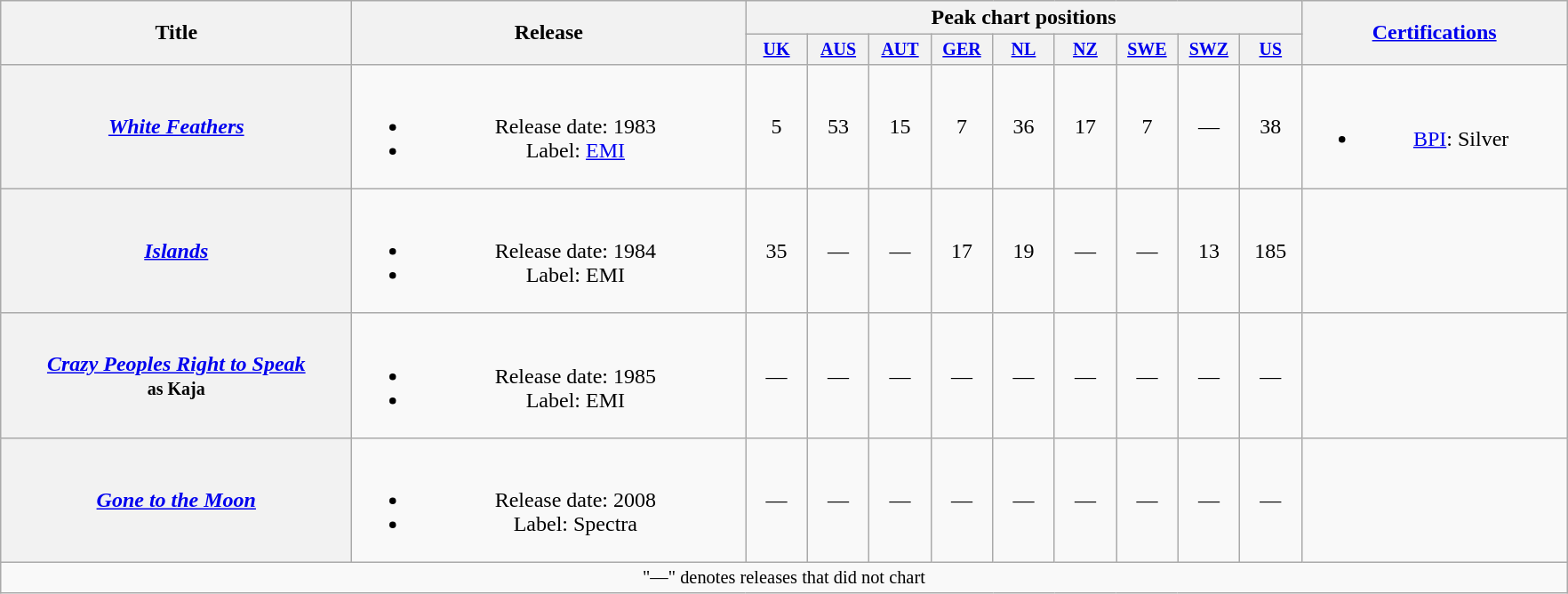<table class="wikitable plainrowheaders" style="text-align:center;">
<tr>
<th rowspan="2" style="width:16em;">Title</th>
<th rowspan="2" style="width:18em;">Release</th>
<th colspan="9">Peak chart positions</th>
<th scope="col" rowspan="2" style="width:12em;"><a href='#'>Certifications</a></th>
</tr>
<tr style="font-size:smaller;">
<th style="width:40px;"><a href='#'>UK</a><br></th>
<th style="width:40px;"><a href='#'>AUS</a><br></th>
<th style="width:40px;"><a href='#'>AUT</a><br></th>
<th style="width:40px;"><a href='#'>GER</a><br></th>
<th style="width:40px;"><a href='#'>NL</a><br></th>
<th style="width:40px;"><a href='#'>NZ</a><br></th>
<th style="width:40px;"><a href='#'>SWE</a><br></th>
<th style="width:40px;"><a href='#'>SWZ</a><br></th>
<th style="width:40px;"><a href='#'>US</a><br></th>
</tr>
<tr>
<th scope="row"><em><a href='#'>White Feathers</a></em></th>
<td><br><ul><li>Release date: 1983</li><li>Label: <a href='#'>EMI</a></li></ul></td>
<td>5</td>
<td>53</td>
<td>15</td>
<td>7</td>
<td>36</td>
<td>17</td>
<td>7</td>
<td>—</td>
<td>38</td>
<td><br><ul><li><a href='#'>BPI</a>: Silver</li></ul></td>
</tr>
<tr>
<th scope="row"><em><a href='#'>Islands</a></em></th>
<td><br><ul><li>Release date: 1984</li><li>Label: EMI</li></ul></td>
<td>35</td>
<td>—</td>
<td>—</td>
<td>17</td>
<td>19</td>
<td>—</td>
<td>—</td>
<td>13</td>
<td>185</td>
<td></td>
</tr>
<tr>
<th scope="row"><em><a href='#'>Crazy Peoples Right to Speak</a></em><br><small>as Kaja</small></th>
<td><br><ul><li>Release date: 1985</li><li>Label: EMI</li></ul></td>
<td>—</td>
<td>—</td>
<td>—</td>
<td>—</td>
<td>—</td>
<td>—</td>
<td>—</td>
<td>—</td>
<td>—</td>
<td></td>
</tr>
<tr>
<th scope="row"><em><a href='#'>Gone to the Moon</a></em></th>
<td><br><ul><li>Release date: 2008</li><li>Label: Spectra</li></ul></td>
<td>—</td>
<td>—</td>
<td>—</td>
<td>—</td>
<td>—</td>
<td>—</td>
<td>—</td>
<td>—</td>
<td>—</td>
<td></td>
</tr>
<tr>
<td colspan="12" style="font-size:85%">"—" denotes releases that did not chart</td>
</tr>
</table>
